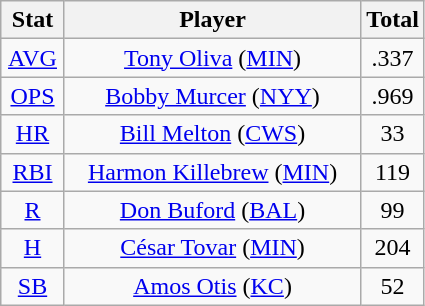<table class="wikitable" style="text-align:center;">
<tr>
<th style="width:15%;">Stat</th>
<th>Player</th>
<th style="width:15%;">Total</th>
</tr>
<tr>
<td><a href='#'>AVG</a></td>
<td><a href='#'>Tony Oliva</a> (<a href='#'>MIN</a>)</td>
<td>.337</td>
</tr>
<tr>
<td><a href='#'>OPS</a></td>
<td><a href='#'>Bobby Murcer</a> (<a href='#'>NYY</a>)</td>
<td>.969</td>
</tr>
<tr>
<td><a href='#'>HR</a></td>
<td><a href='#'>Bill Melton</a> (<a href='#'>CWS</a>)</td>
<td>33</td>
</tr>
<tr>
<td><a href='#'>RBI</a></td>
<td><a href='#'>Harmon Killebrew</a> (<a href='#'>MIN</a>)</td>
<td>119</td>
</tr>
<tr>
<td><a href='#'>R</a></td>
<td><a href='#'>Don Buford</a> (<a href='#'>BAL</a>)</td>
<td>99</td>
</tr>
<tr>
<td><a href='#'>H</a></td>
<td><a href='#'>César Tovar</a> (<a href='#'>MIN</a>)</td>
<td>204</td>
</tr>
<tr>
<td><a href='#'>SB</a></td>
<td><a href='#'>Amos Otis</a> (<a href='#'>KC</a>)</td>
<td>52</td>
</tr>
</table>
